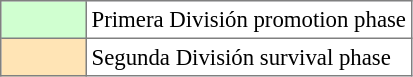<table style="font-size: 95%; border: gray solid 1px; border-collapse: collapse;text-align:center;" cellspacing="0" cellpadding="3" border="1" bgcolor="#f7f8ff">
<tr>
<td style="background: #D0FFD0" width="50"></td>
<td bgcolor="#ffffff" align="left">Primera División promotion phase</td>
</tr>
<tr>
<td style="background: #FFE4B5"></td>
<td bgcolor="#ffffff" align="left">Segunda División survival phase</td>
</tr>
</table>
